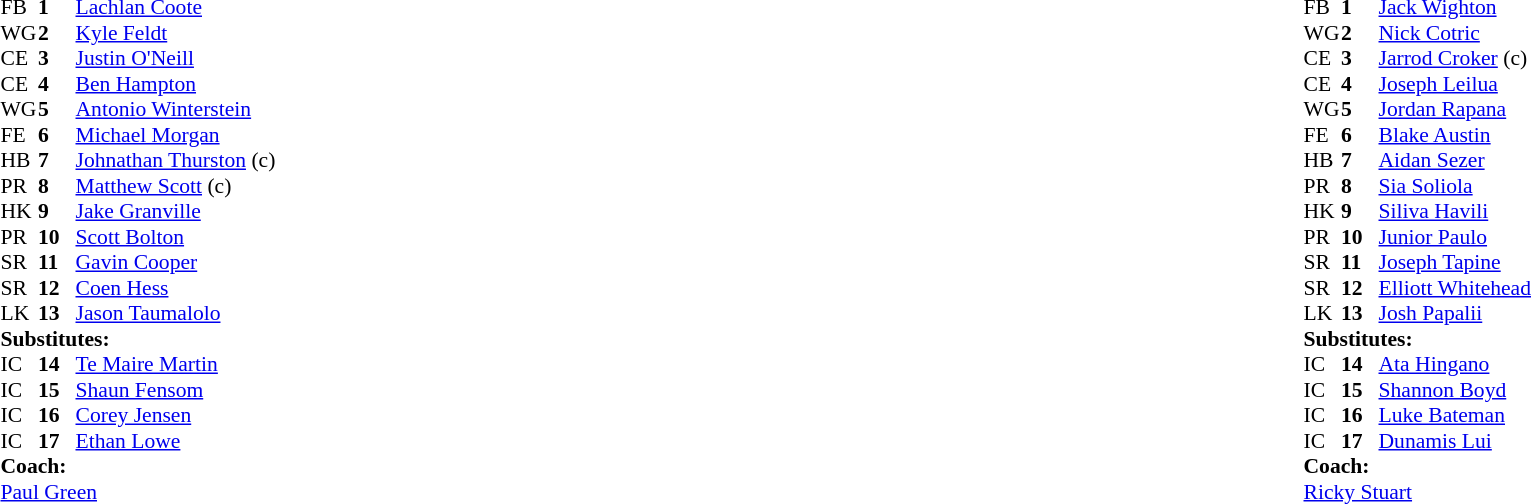<table width="100%" class="mw-collapsible mw-collapsed">
<tr>
<td valign="top" width="50%"><br><table cellspacing="0" cellpadding="0" style="font-size: 90%">
<tr>
<th width="25"></th>
<th width="25"></th>
</tr>
<tr>
<td>FB</td>
<td><strong>1</strong></td>
<td><a href='#'>Lachlan Coote</a></td>
</tr>
<tr>
<td>WG</td>
<td><strong>2</strong></td>
<td><a href='#'>Kyle Feldt</a></td>
</tr>
<tr>
<td>CE</td>
<td><strong>3</strong></td>
<td><a href='#'>Justin O'Neill</a></td>
</tr>
<tr>
<td>CE</td>
<td><strong>4</strong></td>
<td><a href='#'>Ben Hampton</a></td>
</tr>
<tr>
<td>WG</td>
<td><strong>5</strong></td>
<td><a href='#'>Antonio Winterstein</a></td>
</tr>
<tr>
<td>FE</td>
<td><strong>6</strong></td>
<td><a href='#'>Michael Morgan</a></td>
</tr>
<tr>
<td>HB</td>
<td><strong>7</strong></td>
<td><a href='#'>Johnathan Thurston</a> (c)</td>
</tr>
<tr>
<td>PR</td>
<td><strong>8</strong></td>
<td><a href='#'>Matthew Scott</a> (c)</td>
</tr>
<tr>
<td>HK</td>
<td><strong>9</strong></td>
<td><a href='#'>Jake Granville</a></td>
</tr>
<tr>
<td>PR</td>
<td><strong>10</strong></td>
<td><a href='#'>Scott Bolton</a></td>
</tr>
<tr>
<td>SR</td>
<td><strong>11</strong></td>
<td><a href='#'>Gavin Cooper</a></td>
</tr>
<tr>
<td>SR</td>
<td><strong>12</strong></td>
<td><a href='#'>Coen Hess</a></td>
</tr>
<tr>
<td>LK</td>
<td><strong>13</strong></td>
<td><a href='#'>Jason Taumalolo</a></td>
</tr>
<tr>
<td colspan="3"><strong>Substitutes:</strong></td>
</tr>
<tr>
<td>IC</td>
<td><strong>14</strong></td>
<td><a href='#'>Te Maire Martin</a></td>
</tr>
<tr>
<td>IC</td>
<td><strong>15</strong></td>
<td><a href='#'>Shaun Fensom</a></td>
</tr>
<tr>
<td>IC</td>
<td><strong>16</strong></td>
<td><a href='#'>Corey Jensen</a></td>
</tr>
<tr>
<td>IC</td>
<td><strong>17</strong></td>
<td><a href='#'>Ethan Lowe</a></td>
</tr>
<tr>
<td colspan="3"><strong>Coach:</strong></td>
</tr>
<tr>
<td colspan="4"><a href='#'>Paul Green</a></td>
</tr>
</table>
</td>
<td valign="top" width="50%"><br><table cellspacing="0" cellpadding="0" align="center" style="font-size: 90%">
<tr>
<th width="25"></th>
<th width="25"></th>
</tr>
<tr>
<td>FB</td>
<td><strong>1</strong></td>
<td><a href='#'>Jack Wighton</a></td>
</tr>
<tr>
<td>WG</td>
<td><strong>2</strong></td>
<td><a href='#'>Nick Cotric</a></td>
</tr>
<tr>
<td>CE</td>
<td><strong>3</strong></td>
<td><a href='#'>Jarrod Croker</a> (c)</td>
</tr>
<tr>
<td>CE</td>
<td><strong>4</strong></td>
<td><a href='#'>Joseph Leilua</a></td>
</tr>
<tr>
<td>WG</td>
<td><strong>5</strong></td>
<td><a href='#'>Jordan Rapana</a></td>
</tr>
<tr>
<td>FE</td>
<td><strong>6</strong></td>
<td><a href='#'>Blake Austin</a></td>
</tr>
<tr>
<td>HB</td>
<td><strong>7</strong></td>
<td><a href='#'>Aidan Sezer</a></td>
</tr>
<tr>
<td>PR</td>
<td><strong>8</strong></td>
<td><a href='#'>Sia Soliola</a></td>
</tr>
<tr>
<td>HK</td>
<td><strong>9</strong></td>
<td><a href='#'>Siliva Havili</a></td>
</tr>
<tr>
<td>PR</td>
<td><strong>10</strong></td>
<td><a href='#'>Junior Paulo</a></td>
</tr>
<tr>
<td>SR</td>
<td><strong>11</strong></td>
<td><a href='#'>Joseph Tapine</a></td>
</tr>
<tr>
<td>SR</td>
<td><strong>12</strong></td>
<td><a href='#'>Elliott Whitehead</a></td>
</tr>
<tr>
<td>LK</td>
<td><strong>13</strong></td>
<td><a href='#'>Josh Papalii</a></td>
</tr>
<tr>
<td colspan="3"><strong>Substitutes:</strong></td>
</tr>
<tr>
<td>IC</td>
<td><strong>14</strong></td>
<td><a href='#'>Ata Hingano</a></td>
</tr>
<tr>
<td>IC</td>
<td><strong>15</strong></td>
<td><a href='#'>Shannon Boyd</a></td>
</tr>
<tr>
<td>IC</td>
<td><strong>16</strong></td>
<td><a href='#'>Luke Bateman</a></td>
</tr>
<tr>
<td>IC</td>
<td><strong>17</strong></td>
<td><a href='#'>Dunamis Lui</a></td>
</tr>
<tr>
<td colspan="3"><strong>Coach:</strong></td>
</tr>
<tr>
<td colspan="4"><a href='#'>Ricky Stuart</a></td>
</tr>
</table>
</td>
</tr>
</table>
